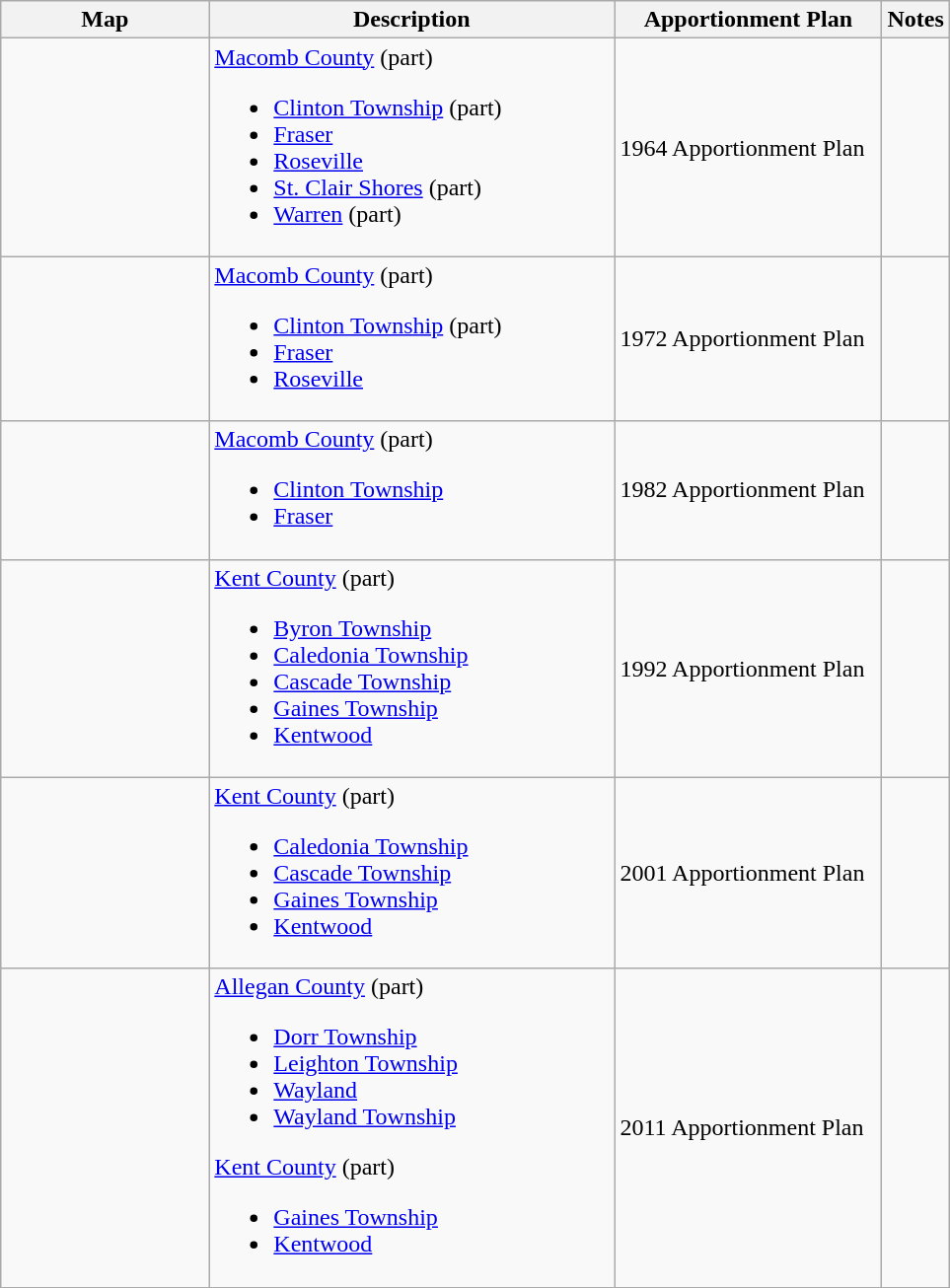<table class="wikitable sortable">
<tr>
<th style="width:100pt;">Map</th>
<th style="width:200pt;">Description</th>
<th style="width:130pt;">Apportionment Plan</th>
<th style="width:15pt;">Notes</th>
</tr>
<tr>
<td></td>
<td><a href='#'>Macomb County</a> (part)<br><ul><li><a href='#'>Clinton Township</a> (part)</li><li><a href='#'>Fraser</a></li><li><a href='#'>Roseville</a></li><li><a href='#'>St. Clair Shores</a> (part)</li><li><a href='#'>Warren</a> (part)</li></ul></td>
<td>1964 Apportionment Plan</td>
<td></td>
</tr>
<tr>
<td></td>
<td><a href='#'>Macomb County</a> (part)<br><ul><li><a href='#'>Clinton Township</a> (part)</li><li><a href='#'>Fraser</a></li><li><a href='#'>Roseville</a></li></ul></td>
<td>1972 Apportionment Plan</td>
<td></td>
</tr>
<tr>
<td></td>
<td><a href='#'>Macomb County</a> (part)<br><ul><li><a href='#'>Clinton Township</a></li><li><a href='#'>Fraser</a></li></ul></td>
<td>1982 Apportionment Plan</td>
<td></td>
</tr>
<tr>
<td></td>
<td><a href='#'>Kent County</a> (part)<br><ul><li><a href='#'>Byron Township</a></li><li><a href='#'>Caledonia Township</a></li><li><a href='#'>Cascade Township</a></li><li><a href='#'>Gaines Township</a></li><li><a href='#'>Kentwood</a></li></ul></td>
<td>1992 Apportionment Plan</td>
<td></td>
</tr>
<tr>
<td></td>
<td><a href='#'>Kent County</a> (part)<br><ul><li><a href='#'>Caledonia Township</a></li><li><a href='#'>Cascade Township</a></li><li><a href='#'>Gaines Township</a></li><li><a href='#'>Kentwood</a></li></ul></td>
<td>2001 Apportionment Plan</td>
<td></td>
</tr>
<tr>
<td></td>
<td><a href='#'>Allegan County</a> (part)<br><ul><li><a href='#'>Dorr Township</a></li><li><a href='#'>Leighton Township</a></li><li><a href='#'>Wayland</a></li><li><a href='#'>Wayland Township</a></li></ul><a href='#'>Kent County</a> (part)<ul><li><a href='#'>Gaines Township</a></li><li><a href='#'>Kentwood</a></li></ul></td>
<td>2011 Apportionment Plan</td>
<td></td>
</tr>
<tr>
</tr>
</table>
